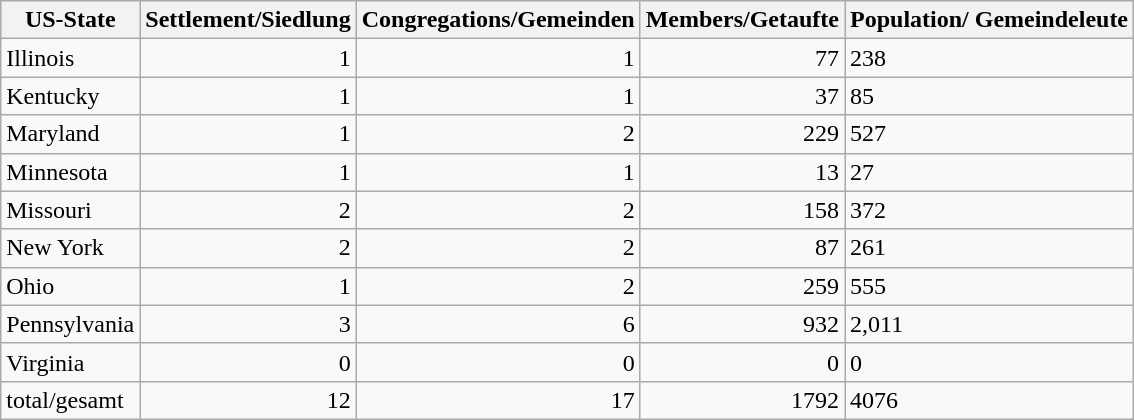<table class="wikitable">
<tr>
<th>US-State</th>
<th>Settlement/Siedlung</th>
<th>Congregations/Gemeinden</th>
<th>Members/Getaufte</th>
<th>Population/ Gemeindeleute</th>
</tr>
<tr>
<td>Illinois</td>
<td align="right">1</td>
<td align="right">1</td>
<td align="right">77</td>
<td>238</td>
</tr>
<tr>
<td>Kentucky</td>
<td align="right">1</td>
<td align="right">1</td>
<td align="right">37</td>
<td>85</td>
</tr>
<tr>
<td>Maryland</td>
<td align="right">1</td>
<td align="right">2</td>
<td align="right">229</td>
<td>527</td>
</tr>
<tr>
<td>Minnesota</td>
<td align="right">1</td>
<td align="right">1</td>
<td align="right">13</td>
<td>27</td>
</tr>
<tr>
<td>Missouri</td>
<td align="right">2</td>
<td align="right">2</td>
<td align="right">158</td>
<td>372</td>
</tr>
<tr>
<td>New York</td>
<td align="right">2</td>
<td align="right">2</td>
<td align="right">87</td>
<td>261</td>
</tr>
<tr>
<td>Ohio</td>
<td align="right">1</td>
<td align="right">2</td>
<td align="right">259</td>
<td>555</td>
</tr>
<tr>
<td>Pennsylvania</td>
<td align="right">3</td>
<td align="right">6</td>
<td align="right">932</td>
<td>2,011</td>
</tr>
<tr>
<td>Virginia</td>
<td align="right">0</td>
<td align="right">0</td>
<td align="right">0</td>
<td>0</td>
</tr>
<tr>
<td>total/gesamt</td>
<td align="right">12</td>
<td align="right">17</td>
<td align="right">1792</td>
<td>4076</td>
</tr>
</table>
